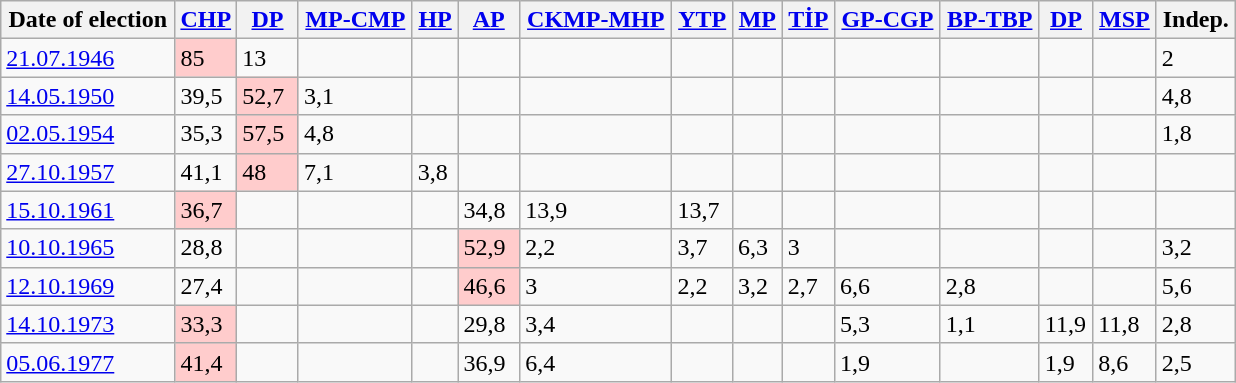<table class="wikitable sortable">
<tr>
<th>Date of election</th>
<th><a href='#'>CHP</a></th>
<th><a href='#'>DP</a></th>
<th><a href='#'>MP-CMP</a></th>
<th><a href='#'>HP</a></th>
<th><a href='#'>AP</a></th>
<th><a href='#'>CKMP-MHP</a></th>
<th><a href='#'>YTP</a></th>
<th><a href='#'>MP</a></th>
<th><a href='#'>TİP</a></th>
<th><a href='#'>GP-CGP</a></th>
<th><a href='#'>BP-TBP</a></th>
<th><a href='#'>DP</a></th>
<th><a href='#'>MSP</a></th>
<th>Indep.</th>
</tr>
<tr>
<td><a href='#'>21.07.1946</a></td>
<td style="background-color:#FFCCCC" width="5%">85</td>
<td>13</td>
<td></td>
<td></td>
<td></td>
<td></td>
<td></td>
<td></td>
<td></td>
<td></td>
<td></td>
<td></td>
<td></td>
<td>2</td>
</tr>
<tr>
<td><a href='#'>14.05.1950</a></td>
<td>39,5</td>
<td style="background-color:#FFCCCC" width="5%">52,7</td>
<td>3,1</td>
<td></td>
<td></td>
<td></td>
<td></td>
<td></td>
<td></td>
<td></td>
<td></td>
<td></td>
<td></td>
<td>4,8</td>
</tr>
<tr>
<td><a href='#'>02.05.1954</a></td>
<td>35,3</td>
<td style="background-color:#FFCCCC" width="5%">57,5</td>
<td>4,8</td>
<td></td>
<td></td>
<td></td>
<td></td>
<td></td>
<td></td>
<td></td>
<td></td>
<td></td>
<td></td>
<td>1,8</td>
</tr>
<tr>
<td><a href='#'>27.10.1957</a></td>
<td>41,1</td>
<td style="background-color:#FFCCCC" width="5%">48</td>
<td>7,1</td>
<td>3,8</td>
<td></td>
<td></td>
<td></td>
<td></td>
<td></td>
<td></td>
<td></td>
<td></td>
<td></td>
<td></td>
</tr>
<tr>
<td><a href='#'>15.10.1961</a></td>
<td style="background-color:#FFCCCC" width="5%">36,7</td>
<td></td>
<td></td>
<td></td>
<td>34,8</td>
<td>13,9</td>
<td>13,7</td>
<td></td>
<td></td>
<td></td>
<td></td>
<td></td>
<td></td>
<td></td>
</tr>
<tr>
<td><a href='#'>10.10.1965</a></td>
<td>28,8</td>
<td></td>
<td></td>
<td></td>
<td style="background-color:#FFCCCC" width="5%">52,9</td>
<td>2,2</td>
<td>3,7</td>
<td>6,3</td>
<td>3</td>
<td></td>
<td></td>
<td></td>
<td></td>
<td>3,2</td>
</tr>
<tr>
<td><a href='#'>12.10.1969</a></td>
<td>27,4</td>
<td></td>
<td></td>
<td></td>
<td style="background-color:#FFCCCC" width="5%">46,6</td>
<td>3</td>
<td>2,2</td>
<td>3,2</td>
<td>2,7</td>
<td>6,6</td>
<td>2,8</td>
<td></td>
<td></td>
<td>5,6</td>
</tr>
<tr>
<td><a href='#'>14.10.1973</a></td>
<td style="background-color:#FFCCCC" width="5%">33,3</td>
<td></td>
<td></td>
<td></td>
<td>29,8</td>
<td>3,4</td>
<td></td>
<td></td>
<td></td>
<td>5,3</td>
<td>1,1</td>
<td>11,9</td>
<td>11,8</td>
<td>2,8</td>
</tr>
<tr>
<td><a href='#'>05.06.1977</a></td>
<td style="background-color:#FFCCCC" width="5%">41,4</td>
<td></td>
<td></td>
<td></td>
<td>36,9</td>
<td>6,4</td>
<td></td>
<td></td>
<td></td>
<td>1,9</td>
<td></td>
<td>1,9</td>
<td>8,6</td>
<td>2,5</td>
</tr>
</table>
